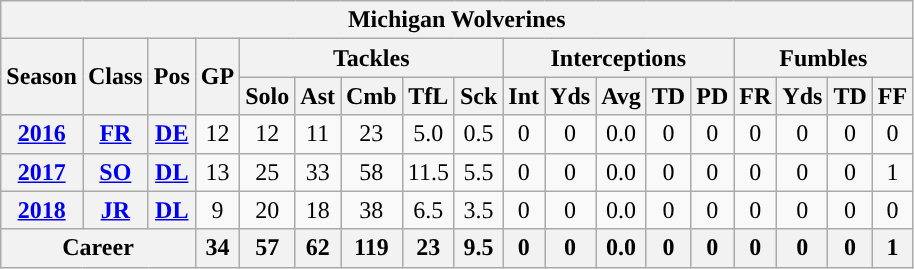<table class="wikitable" style="text-align:center;">
<tr>
<th colspan="18">Michigan Wolverines</th>
</tr>
<tr>
<th rowspan="2">Season</th>
<th rowspan="2">Class</th>
<th rowspan="2">Pos</th>
<th rowspan="2">GP</th>
<th colspan="5">Tackles</th>
<th colspan="5">Interceptions</th>
<th colspan="4">Fumbles</th>
</tr>
<tr>
<th>Solo</th>
<th>Ast</th>
<th>Cmb</th>
<th>TfL</th>
<th>Sck</th>
<th>Int</th>
<th>Yds</th>
<th>Avg</th>
<th>TD</th>
<th>PD</th>
<th>FR</th>
<th>Yds</th>
<th>TD</th>
<th>FF</th>
</tr>
<tr>
<th><a href='#'>2016</a></th>
<th><a href='#'>FR</a></th>
<th><a href='#'>DE</a></th>
<td>12</td>
<td>12</td>
<td>11</td>
<td>23</td>
<td>5.0</td>
<td>0.5</td>
<td>0</td>
<td>0</td>
<td>0.0</td>
<td>0</td>
<td>0</td>
<td>0</td>
<td>0</td>
<td>0</td>
<td>0</td>
</tr>
<tr>
<th><a href='#'>2017</a></th>
<th><a href='#'>SO</a></th>
<th><a href='#'>DL</a></th>
<td>13</td>
<td>25</td>
<td>33</td>
<td>58</td>
<td>11.5</td>
<td>5.5</td>
<td>0</td>
<td>0</td>
<td>0.0</td>
<td>0</td>
<td>0</td>
<td>0</td>
<td>0</td>
<td>0</td>
<td>1</td>
</tr>
<tr>
<th><a href='#'>2018</a></th>
<th><a href='#'>JR</a></th>
<th><a href='#'>DL</a></th>
<td>9</td>
<td>20</td>
<td>18</td>
<td>38</td>
<td>6.5</td>
<td>3.5</td>
<td>0</td>
<td>0</td>
<td>0.0</td>
<td>0</td>
<td>0</td>
<td>0</td>
<td>0</td>
<td>0</td>
<td>0</td>
</tr>
<tr>
<th colspan="3">Career</th>
<th>34</th>
<th>57</th>
<th>62</th>
<th>119</th>
<th>23</th>
<th>9.5</th>
<th>0</th>
<th>0</th>
<th>0.0</th>
<th>0</th>
<th>0</th>
<th>0</th>
<th>0</th>
<th>0</th>
<th>1</th>
</tr>
</table>
